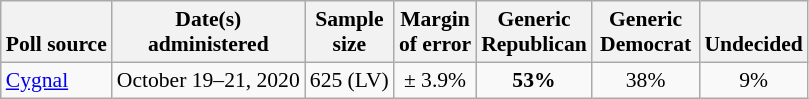<table class="wikitable" style="font-size:90%;text-align:center;">
<tr valign=bottom>
<th>Poll source</th>
<th>Date(s)<br>administered</th>
<th>Sample<br>size</th>
<th>Margin<br>of error</th>
<th style="width:65px;">Generic<br>Republican</th>
<th style="width:65px;">Generic<br>Democrat</th>
<th>Undecided</th>
</tr>
<tr>
<td style="text-align:left;"><a href='#'>Cygnal</a></td>
<td>October 19–21, 2020</td>
<td>625 (LV)</td>
<td>± 3.9%</td>
<td><strong>53%</strong></td>
<td>38%</td>
<td>9%</td>
</tr>
</table>
